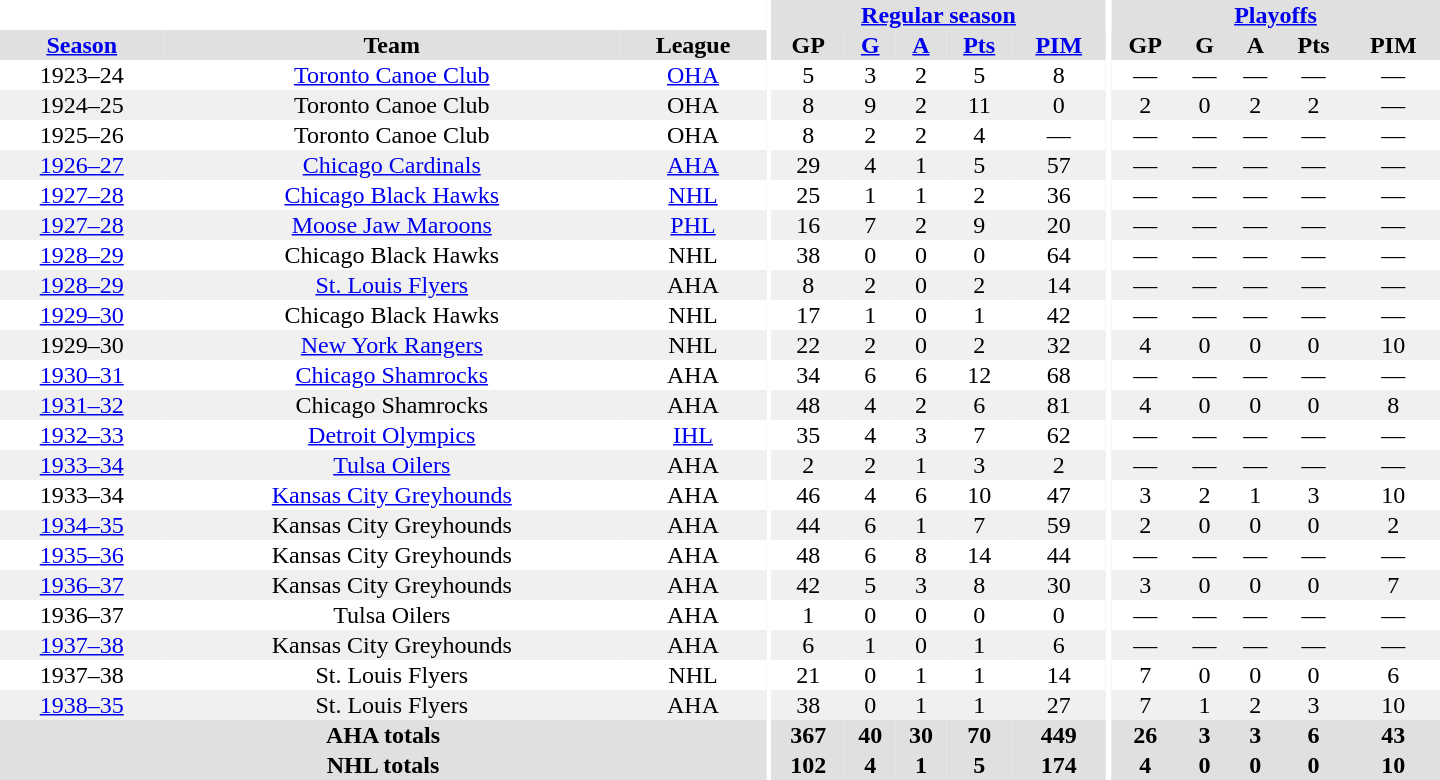<table border="0" cellpadding="1" cellspacing="0" style="text-align:center; width:60em">
<tr bgcolor="#e0e0e0">
<th colspan="3" bgcolor="#ffffff"></th>
<th rowspan="100" bgcolor="#ffffff"></th>
<th colspan="5"><a href='#'>Regular season</a></th>
<th rowspan="100" bgcolor="#ffffff"></th>
<th colspan="5"><a href='#'>Playoffs</a></th>
</tr>
<tr bgcolor="#e0e0e0">
<th><a href='#'>Season</a></th>
<th>Team</th>
<th>League</th>
<th>GP</th>
<th><a href='#'>G</a></th>
<th><a href='#'>A</a></th>
<th><a href='#'>Pts</a></th>
<th><a href='#'>PIM</a></th>
<th>GP</th>
<th>G</th>
<th>A</th>
<th>Pts</th>
<th>PIM</th>
</tr>
<tr>
<td>1923–24</td>
<td><a href='#'>Toronto Canoe Club</a></td>
<td><a href='#'>OHA</a></td>
<td>5</td>
<td>3</td>
<td>2</td>
<td>5</td>
<td>8</td>
<td>—</td>
<td>—</td>
<td>—</td>
<td>—</td>
<td>—</td>
</tr>
<tr bgcolor="#f0f0f0">
<td>1924–25</td>
<td>Toronto Canoe Club</td>
<td>OHA</td>
<td>8</td>
<td>9</td>
<td>2</td>
<td>11</td>
<td>0</td>
<td>2</td>
<td>0</td>
<td>2</td>
<td>2</td>
<td>—</td>
</tr>
<tr>
<td>1925–26</td>
<td>Toronto Canoe Club</td>
<td>OHA</td>
<td>8</td>
<td>2</td>
<td>2</td>
<td>4</td>
<td>—</td>
<td>—</td>
<td>—</td>
<td>—</td>
<td>—</td>
<td>—</td>
</tr>
<tr bgcolor="#f0f0f0">
<td><a href='#'>1926–27</a></td>
<td><a href='#'>Chicago Cardinals</a></td>
<td><a href='#'>AHA</a></td>
<td>29</td>
<td>4</td>
<td>1</td>
<td>5</td>
<td>57</td>
<td>—</td>
<td>—</td>
<td>—</td>
<td>—</td>
<td>—</td>
</tr>
<tr>
<td><a href='#'>1927–28</a></td>
<td><a href='#'>Chicago Black Hawks</a></td>
<td><a href='#'>NHL</a></td>
<td>25</td>
<td>1</td>
<td>1</td>
<td>2</td>
<td>36</td>
<td>—</td>
<td>—</td>
<td>—</td>
<td>—</td>
<td>—</td>
</tr>
<tr bgcolor="#f0f0f0">
<td><a href='#'>1927–28</a></td>
<td><a href='#'>Moose Jaw Maroons</a></td>
<td><a href='#'>PHL</a></td>
<td>16</td>
<td>7</td>
<td>2</td>
<td>9</td>
<td>20</td>
<td>—</td>
<td>—</td>
<td>—</td>
<td>—</td>
<td>—</td>
</tr>
<tr>
<td><a href='#'>1928–29</a></td>
<td>Chicago Black Hawks</td>
<td>NHL</td>
<td>38</td>
<td>0</td>
<td>0</td>
<td>0</td>
<td>64</td>
<td>—</td>
<td>—</td>
<td>—</td>
<td>—</td>
<td>—</td>
</tr>
<tr bgcolor="#f0f0f0">
<td><a href='#'>1928–29</a></td>
<td><a href='#'>St. Louis Flyers</a></td>
<td>AHA</td>
<td>8</td>
<td>2</td>
<td>0</td>
<td>2</td>
<td>14</td>
<td>—</td>
<td>—</td>
<td>—</td>
<td>—</td>
<td>—</td>
</tr>
<tr>
<td><a href='#'>1929–30</a></td>
<td>Chicago Black Hawks</td>
<td>NHL</td>
<td>17</td>
<td>1</td>
<td>0</td>
<td>1</td>
<td>42</td>
<td>—</td>
<td>—</td>
<td>—</td>
<td>—</td>
<td>—</td>
</tr>
<tr bgcolor="#f0f0f0">
<td>1929–30</td>
<td><a href='#'>New York Rangers</a></td>
<td>NHL</td>
<td>22</td>
<td>2</td>
<td>0</td>
<td>2</td>
<td>32</td>
<td>4</td>
<td>0</td>
<td>0</td>
<td>0</td>
<td>10</td>
</tr>
<tr>
<td><a href='#'>1930–31</a></td>
<td><a href='#'>Chicago Shamrocks</a></td>
<td>AHA</td>
<td>34</td>
<td>6</td>
<td>6</td>
<td>12</td>
<td>68</td>
<td>—</td>
<td>—</td>
<td>—</td>
<td>—</td>
<td>—</td>
</tr>
<tr bgcolor="#f0f0f0">
<td><a href='#'>1931–32</a></td>
<td>Chicago Shamrocks</td>
<td>AHA</td>
<td>48</td>
<td>4</td>
<td>2</td>
<td>6</td>
<td>81</td>
<td>4</td>
<td>0</td>
<td>0</td>
<td>0</td>
<td>8</td>
</tr>
<tr>
<td><a href='#'>1932–33</a></td>
<td><a href='#'>Detroit Olympics</a></td>
<td><a href='#'>IHL</a></td>
<td>35</td>
<td>4</td>
<td>3</td>
<td>7</td>
<td>62</td>
<td>—</td>
<td>—</td>
<td>—</td>
<td>—</td>
<td>—</td>
</tr>
<tr bgcolor="#f0f0f0">
<td><a href='#'>1933–34</a></td>
<td><a href='#'>Tulsa Oilers</a></td>
<td>AHA</td>
<td>2</td>
<td>2</td>
<td>1</td>
<td>3</td>
<td>2</td>
<td>—</td>
<td>—</td>
<td>—</td>
<td>—</td>
<td>—</td>
</tr>
<tr>
<td>1933–34</td>
<td><a href='#'>Kansas City Greyhounds</a></td>
<td>AHA</td>
<td>46</td>
<td>4</td>
<td>6</td>
<td>10</td>
<td>47</td>
<td>3</td>
<td>2</td>
<td>1</td>
<td>3</td>
<td>10</td>
</tr>
<tr bgcolor="#f0f0f0">
<td><a href='#'>1934–35</a></td>
<td>Kansas City Greyhounds</td>
<td>AHA</td>
<td>44</td>
<td>6</td>
<td>1</td>
<td>7</td>
<td>59</td>
<td>2</td>
<td>0</td>
<td>0</td>
<td>0</td>
<td>2</td>
</tr>
<tr>
<td><a href='#'>1935–36</a></td>
<td>Kansas City Greyhounds</td>
<td>AHA</td>
<td>48</td>
<td>6</td>
<td>8</td>
<td>14</td>
<td>44</td>
<td>—</td>
<td>—</td>
<td>—</td>
<td>—</td>
<td>—</td>
</tr>
<tr bgcolor="#f0f0f0">
<td><a href='#'>1936–37</a></td>
<td>Kansas City Greyhounds</td>
<td>AHA</td>
<td>42</td>
<td>5</td>
<td>3</td>
<td>8</td>
<td>30</td>
<td>3</td>
<td>0</td>
<td>0</td>
<td>0</td>
<td>7</td>
</tr>
<tr>
<td>1936–37</td>
<td>Tulsa Oilers</td>
<td>AHA</td>
<td>1</td>
<td>0</td>
<td>0</td>
<td>0</td>
<td>0</td>
<td>—</td>
<td>—</td>
<td>—</td>
<td>—</td>
<td>—</td>
</tr>
<tr bgcolor="#f0f0f0">
<td><a href='#'>1937–38</a></td>
<td>Kansas City Greyhounds</td>
<td>AHA</td>
<td>6</td>
<td>1</td>
<td>0</td>
<td>1</td>
<td>6</td>
<td>—</td>
<td>—</td>
<td>—</td>
<td>—</td>
<td>—</td>
</tr>
<tr>
<td>1937–38</td>
<td>St. Louis Flyers</td>
<td>NHL</td>
<td>21</td>
<td>0</td>
<td>1</td>
<td>1</td>
<td>14</td>
<td>7</td>
<td>0</td>
<td>0</td>
<td>0</td>
<td>6</td>
</tr>
<tr bgcolor="#f0f0f0">
<td><a href='#'>1938–35</a></td>
<td>St. Louis Flyers</td>
<td>AHA</td>
<td>38</td>
<td>0</td>
<td>1</td>
<td>1</td>
<td>27</td>
<td>7</td>
<td>1</td>
<td>2</td>
<td>3</td>
<td>10</td>
</tr>
<tr bgcolor="#e0e0e0">
<th colspan="3">AHA totals</th>
<th>367</th>
<th>40</th>
<th>30</th>
<th>70</th>
<th>449</th>
<th>26</th>
<th>3</th>
<th>3</th>
<th>6</th>
<th>43</th>
</tr>
<tr bgcolor="#e0e0e0">
<th colspan="3">NHL totals</th>
<th>102</th>
<th>4</th>
<th>1</th>
<th>5</th>
<th>174</th>
<th>4</th>
<th>0</th>
<th>0</th>
<th>0</th>
<th>10</th>
</tr>
</table>
